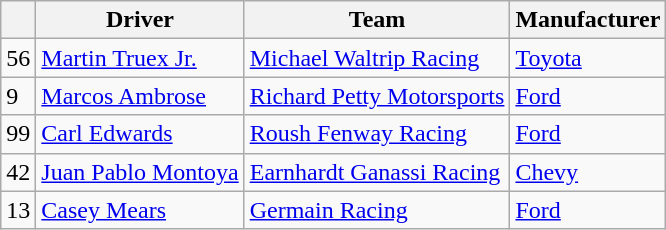<table class="wikitable sortable">
<tr>
<th></th>
<th>Driver</th>
<th>Team</th>
<th>Manufacturer</th>
</tr>
<tr>
<td>56</td>
<td><a href='#'>Martin Truex Jr.</a></td>
<td><a href='#'>Michael Waltrip Racing</a></td>
<td><a href='#'>Toyota</a></td>
</tr>
<tr>
<td>9</td>
<td><a href='#'>Marcos Ambrose</a></td>
<td><a href='#'>Richard Petty Motorsports</a></td>
<td><a href='#'>Ford</a></td>
</tr>
<tr>
<td>99</td>
<td><a href='#'>Carl Edwards</a></td>
<td><a href='#'>Roush Fenway Racing</a></td>
<td><a href='#'>Ford</a></td>
</tr>
<tr>
<td>42</td>
<td><a href='#'>Juan Pablo Montoya</a></td>
<td><a href='#'>Earnhardt Ganassi Racing</a></td>
<td><a href='#'>Chevy</a></td>
</tr>
<tr>
<td>13</td>
<td><a href='#'>Casey Mears</a></td>
<td><a href='#'>Germain Racing</a></td>
<td><a href='#'>Ford</a></td>
</tr>
</table>
